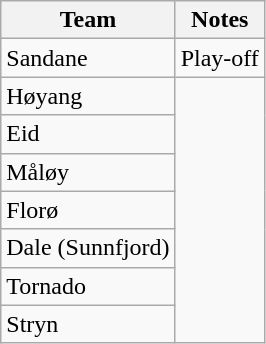<table class="wikitable">
<tr>
<th>Team</th>
<th>Notes</th>
</tr>
<tr>
<td>Sandane</td>
<td>Play-off</td>
</tr>
<tr>
<td>Høyang</td>
</tr>
<tr>
<td>Eid</td>
</tr>
<tr>
<td>Måløy</td>
</tr>
<tr>
<td>Florø</td>
</tr>
<tr>
<td>Dale (Sunnfjord)</td>
</tr>
<tr>
<td>Tornado</td>
</tr>
<tr>
<td>Stryn</td>
</tr>
</table>
